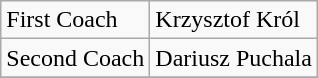<table class="wikitable">
<tr>
<td>First Coach</td>
<td> Krzysztof Król</td>
</tr>
<tr>
<td>Second Coach</td>
<td> Dariusz Puchala</td>
</tr>
<tr>
</tr>
</table>
